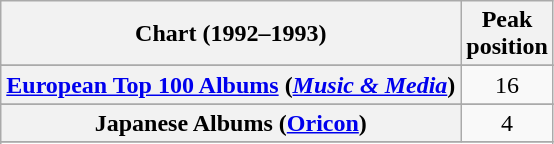<table class="wikitable sortable plainrowheaders">
<tr>
<th>Chart (1992–1993)</th>
<th>Peak<br>position</th>
</tr>
<tr>
</tr>
<tr>
</tr>
<tr>
</tr>
<tr>
</tr>
<tr>
<th scope="row"><a href='#'>European Top 100 Albums</a> (<em><a href='#'>Music & Media</a></em>)</th>
<td align="center">16</td>
</tr>
<tr>
</tr>
<tr>
<th scope="row">Japanese Albums (<a href='#'>Oricon</a>)</th>
<td align="center">4</td>
</tr>
<tr>
</tr>
<tr>
</tr>
<tr>
</tr>
<tr>
</tr>
<tr>
</tr>
<tr>
</tr>
</table>
